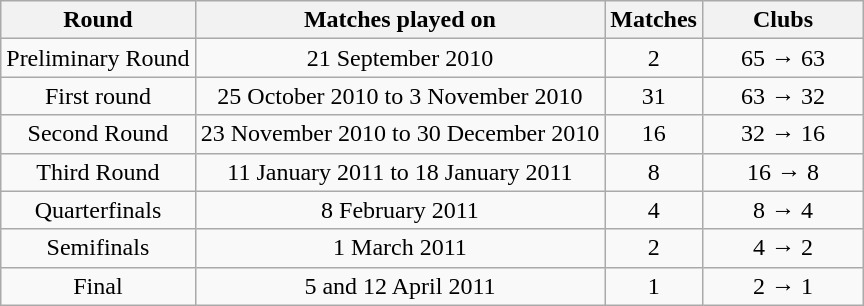<table class="wikitable">
<tr>
<th>Round</th>
<th>Matches played on</th>
<th>Matches</th>
<th width=100>Clubs</th>
</tr>
<tr align=center>
<td>Preliminary Round</td>
<td>21 September 2010</td>
<td>2</td>
<td>65 → 63</td>
</tr>
<tr align=center>
<td>First round</td>
<td>25 October 2010 to 3 November 2010</td>
<td>31</td>
<td>63 → 32</td>
</tr>
<tr align=center>
<td>Second Round</td>
<td>23 November 2010 to 30 December 2010</td>
<td>16</td>
<td>32 → 16</td>
</tr>
<tr align=center>
<td>Third Round</td>
<td>11 January 2011 to 18 January 2011</td>
<td>8</td>
<td>16 → 8</td>
</tr>
<tr align=center>
<td>Quarterfinals</td>
<td>8 February 2011</td>
<td>4</td>
<td>8 → 4</td>
</tr>
<tr align=center>
<td>Semifinals</td>
<td>1 March 2011</td>
<td>2</td>
<td>4 → 2</td>
</tr>
<tr align=center>
<td>Final</td>
<td>5 and 12 April 2011</td>
<td>1</td>
<td>2 → 1</td>
</tr>
</table>
